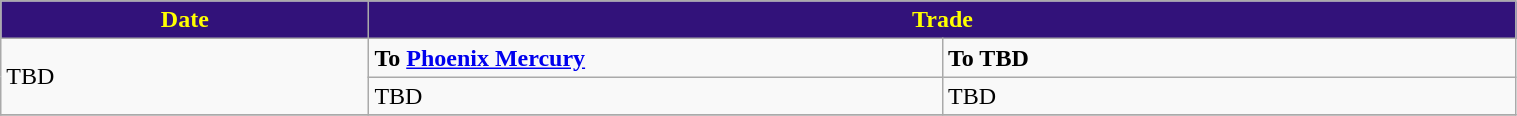<table class="wikitable" style="width:80%">
<tr>
<th style="background:#32127A;color:#FFFF00; width=125">Date</th>
<th style="background:#32127A;color:#FFFF00;" colspan=2>Trade</th>
</tr>
<tr>
<td rowspan=2>TBD</td>
<td width=375><strong>To <a href='#'>Phoenix Mercury</a></strong></td>
<td width=375><strong>To TBD</strong></td>
</tr>
<tr>
<td>TBD</td>
<td>TBD</td>
</tr>
<tr>
</tr>
</table>
